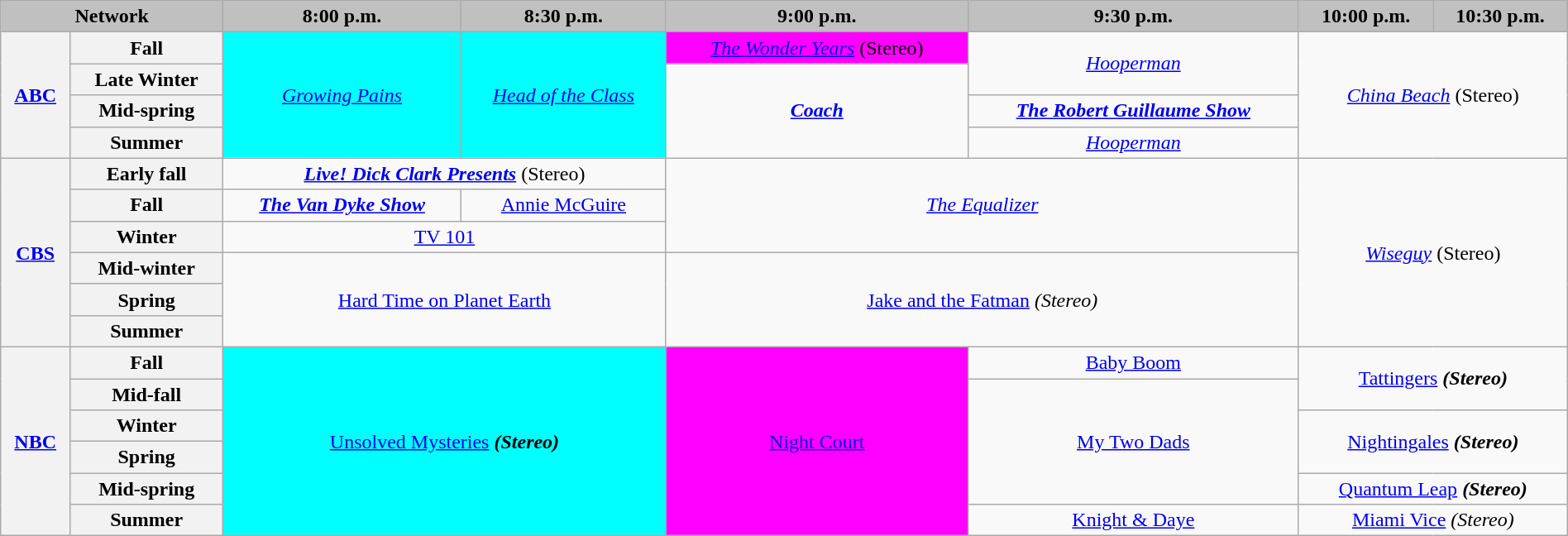<table class="wikitable" style="width:100%;margin-right:0;text-align:center;">
<tr>
<th colspan="2" style="background-color:#C0C0C0;text-align:center">Network</th>
<th style="background-color:#C0C0C0;text-align:center">8:00 p.m.</th>
<th style="background-color:#C0C0C0;text-align:center">8:30 p.m.</th>
<th style="background-color:#C0C0C0;text-align:center">9:00 p.m.</th>
<th style="background-color:#C0C0C0;text-align:center">9:30 p.m.</th>
<th style="background-color:#C0C0C0;text-align:center">10:00 p.m.</th>
<th style="background-color:#C0C0C0;text-align:center">10:30 p.m.</th>
</tr>
<tr>
<th rowspan="4"><a href='#'>ABC</a></th>
<th>Fall</th>
<td style="background:#00FFFF;" rowspan="4"><em><a href='#'>Growing Pains</a></em> </td>
<td style="background:#00FFFF;" rowspan="4"><em><a href='#'>Head of the Class</a></em> </td>
<td style="background:#FF00FF;"><em><a href='#'>The Wonder Years</a></em> (Stereo) </td>
<td rowspan="2"><em><a href='#'>Hooperman</a></em></td>
<td rowspan="4" colspan="2"><em><a href='#'>China Beach</a></em> (Stereo)</td>
</tr>
<tr>
<th>Late Winter</th>
<td rowspan="3"><strong><em><a href='#'>Coach</a></em></strong></td>
</tr>
<tr>
<th>Mid-spring</th>
<td><strong><em><a href='#'>The Robert Guillaume Show</a></em></strong></td>
</tr>
<tr>
<th>Summer</th>
<td><em><a href='#'>Hooperman</a></em></td>
</tr>
<tr>
<th rowspan="6"><a href='#'>CBS</a></th>
<th>Early fall</th>
<td colspan="2"><strong><em><a href='#'>Live! Dick Clark Presents</a></em></strong> (Stereo)</td>
<td rowspan="3" colspan="2"><em><a href='#'>The Equalizer</a></em></td>
<td rowspan="6" colspan="2"><em><a href='#'>Wiseguy</a></em> (Stereo)</td>
</tr>
<tr>
<th>Fall</th>
<td><strong><em><a href='#'>The Van Dyke Show</a><strong> <em></td>
<td></em></strong><a href='#'>Annie McGuire</a><strong><em></td>
</tr>
<tr>
<th>Winter</th>
<td colspan="2"></em></strong><a href='#'>TV 101</a><strong><em></td>
</tr>
<tr>
<th>Mid-winter</th>
<td rowspan="3" colspan="2"></em></strong><a href='#'>Hard Time on Planet Earth</a><strong><em></td>
<td rowspan="3" colspan="2"></em><a href='#'>Jake and the Fatman</a><em> (Stereo)</td>
</tr>
<tr>
<th>Spring</th>
</tr>
<tr>
<th>Summer</th>
</tr>
<tr>
<th rowspan="6"><a href='#'>NBC</a></th>
<th>Fall</th>
<td style="background:#00FFFF;" rowspan="6" colspan="2"></em></strong><a href='#'>Unsolved Mysteries</a><strong><em> (Stereo) </td>
<td style="background:#FF00FF;" rowspan="6"></em><a href='#'>Night Court</a><em> </td>
<td></em></strong><a href='#'>Baby Boom</a><strong><em></td>
<td rowspan="2" colspan="2"></em></strong><a href='#'>Tattingers</a><strong><em> (Stereo)</td>
</tr>
<tr>
<th>Mid-fall</th>
<td rowspan="4"></em><a href='#'>My Two Dads</a><em></td>
</tr>
<tr>
<th>Winter</th>
<td rowspan="2" colspan="2"></em></strong><a href='#'>Nightingales</a><strong><em> (Stereo)</td>
</tr>
<tr>
<th>Spring</th>
</tr>
<tr>
<th>Mid-spring</th>
<td colspan="2"></em></strong><a href='#'>Quantum Leap</a><strong><em> (Stereo)</td>
</tr>
<tr>
<th>Summer</th>
<td></em></strong><a href='#'>Knight & Daye</a><strong><em></td>
<td colspan="2"></em><a href='#'>Miami Vice</a><em> (Stereo)</td>
</tr>
</table>
